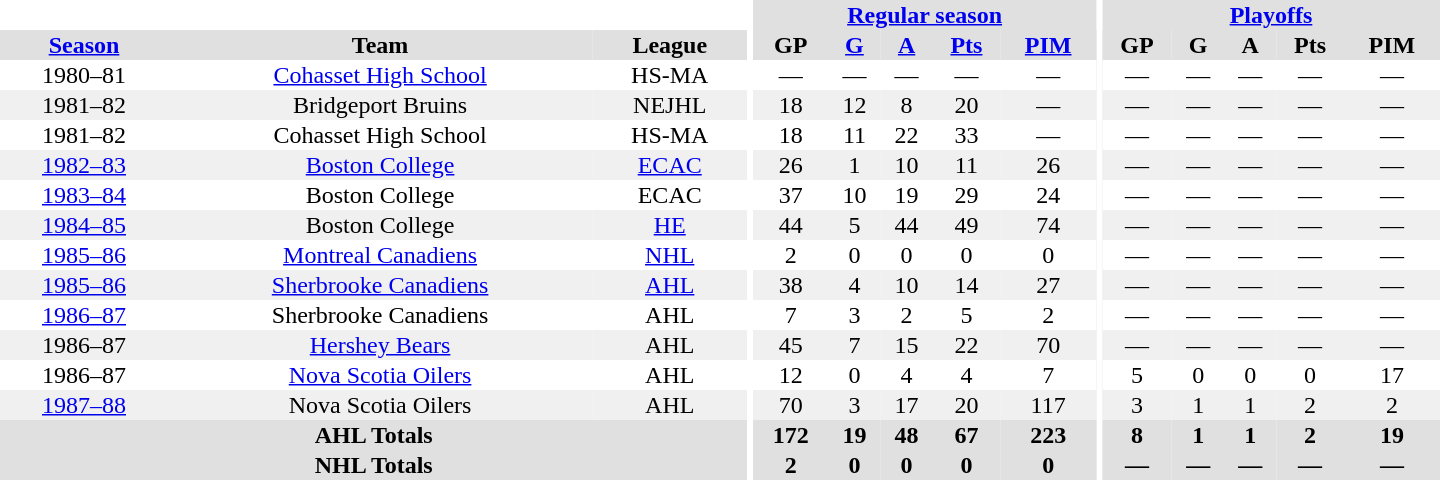<table border="0" cellpadding="1" cellspacing="0" style="text-align:center; width:60em">
<tr bgcolor="#e0e0e0">
<th colspan="3" bgcolor="#ffffff"></th>
<th rowspan="100" bgcolor="#ffffff"></th>
<th colspan="5"><a href='#'>Regular season</a></th>
<th rowspan="100" bgcolor="#ffffff"></th>
<th colspan="5"><a href='#'>Playoffs</a></th>
</tr>
<tr bgcolor="#e0e0e0">
<th><a href='#'>Season</a></th>
<th>Team</th>
<th>League</th>
<th>GP</th>
<th><a href='#'>G</a></th>
<th><a href='#'>A</a></th>
<th><a href='#'>Pts</a></th>
<th><a href='#'>PIM</a></th>
<th>GP</th>
<th>G</th>
<th>A</th>
<th>Pts</th>
<th>PIM</th>
</tr>
<tr>
<td>1980–81</td>
<td><a href='#'>Cohasset High School</a></td>
<td>HS-MA</td>
<td>—</td>
<td>—</td>
<td>—</td>
<td>—</td>
<td>—</td>
<td>—</td>
<td>—</td>
<td>—</td>
<td>—</td>
<td>—</td>
</tr>
<tr bgcolor="#f0f0f0">
<td>1981–82</td>
<td>Bridgeport Bruins</td>
<td>NEJHL</td>
<td>18</td>
<td>12</td>
<td>8</td>
<td>20</td>
<td>—</td>
<td>—</td>
<td>—</td>
<td>—</td>
<td>—</td>
<td>—</td>
</tr>
<tr>
<td>1981–82</td>
<td>Cohasset High School</td>
<td>HS-MA</td>
<td>18</td>
<td>11</td>
<td>22</td>
<td>33</td>
<td>—</td>
<td>—</td>
<td>—</td>
<td>—</td>
<td>—</td>
<td>—</td>
</tr>
<tr bgcolor="#f0f0f0">
<td><a href='#'>1982–83</a></td>
<td><a href='#'>Boston College</a></td>
<td><a href='#'>ECAC</a></td>
<td>26</td>
<td>1</td>
<td>10</td>
<td>11</td>
<td>26</td>
<td>—</td>
<td>—</td>
<td>—</td>
<td>—</td>
<td>—</td>
</tr>
<tr>
<td><a href='#'>1983–84</a></td>
<td>Boston College</td>
<td>ECAC</td>
<td>37</td>
<td>10</td>
<td>19</td>
<td>29</td>
<td>24</td>
<td>—</td>
<td>—</td>
<td>—</td>
<td>—</td>
<td>—</td>
</tr>
<tr bgcolor="#f0f0f0">
<td><a href='#'>1984–85</a></td>
<td>Boston College</td>
<td><a href='#'>HE</a></td>
<td>44</td>
<td>5</td>
<td>44</td>
<td>49</td>
<td>74</td>
<td>—</td>
<td>—</td>
<td>—</td>
<td>—</td>
<td>—</td>
</tr>
<tr>
<td><a href='#'>1985–86</a></td>
<td><a href='#'>Montreal Canadiens</a></td>
<td><a href='#'>NHL</a></td>
<td>2</td>
<td>0</td>
<td>0</td>
<td>0</td>
<td>0</td>
<td>—</td>
<td>—</td>
<td>—</td>
<td>—</td>
<td>—</td>
</tr>
<tr bgcolor="#f0f0f0">
<td><a href='#'>1985–86</a></td>
<td><a href='#'>Sherbrooke Canadiens</a></td>
<td><a href='#'>AHL</a></td>
<td>38</td>
<td>4</td>
<td>10</td>
<td>14</td>
<td>27</td>
<td>—</td>
<td>—</td>
<td>—</td>
<td>—</td>
<td>—</td>
</tr>
<tr>
<td><a href='#'>1986–87</a></td>
<td>Sherbrooke Canadiens</td>
<td>AHL</td>
<td>7</td>
<td>3</td>
<td>2</td>
<td>5</td>
<td>2</td>
<td>—</td>
<td>—</td>
<td>—</td>
<td>—</td>
<td>—</td>
</tr>
<tr bgcolor="#f0f0f0">
<td>1986–87</td>
<td><a href='#'>Hershey Bears</a></td>
<td>AHL</td>
<td>45</td>
<td>7</td>
<td>15</td>
<td>22</td>
<td>70</td>
<td>—</td>
<td>—</td>
<td>—</td>
<td>—</td>
<td>—</td>
</tr>
<tr>
<td>1986–87</td>
<td><a href='#'>Nova Scotia Oilers</a></td>
<td>AHL</td>
<td>12</td>
<td>0</td>
<td>4</td>
<td>4</td>
<td>7</td>
<td>5</td>
<td>0</td>
<td>0</td>
<td>0</td>
<td>17</td>
</tr>
<tr bgcolor="#f0f0f0">
<td><a href='#'>1987–88</a></td>
<td>Nova Scotia Oilers</td>
<td>AHL</td>
<td>70</td>
<td>3</td>
<td>17</td>
<td>20</td>
<td>117</td>
<td>3</td>
<td>1</td>
<td>1</td>
<td>2</td>
<td>2</td>
</tr>
<tr bgcolor="#e0e0e0">
<th colspan="3">AHL Totals</th>
<th>172</th>
<th>19</th>
<th>48</th>
<th>67</th>
<th>223</th>
<th>8</th>
<th>1</th>
<th>1</th>
<th>2</th>
<th>19</th>
</tr>
<tr bgcolor="#e0e0e0">
<th colspan="3">NHL Totals</th>
<th>2</th>
<th>0</th>
<th>0</th>
<th>0</th>
<th>0</th>
<th>—</th>
<th>—</th>
<th>—</th>
<th>—</th>
<th>—</th>
</tr>
</table>
